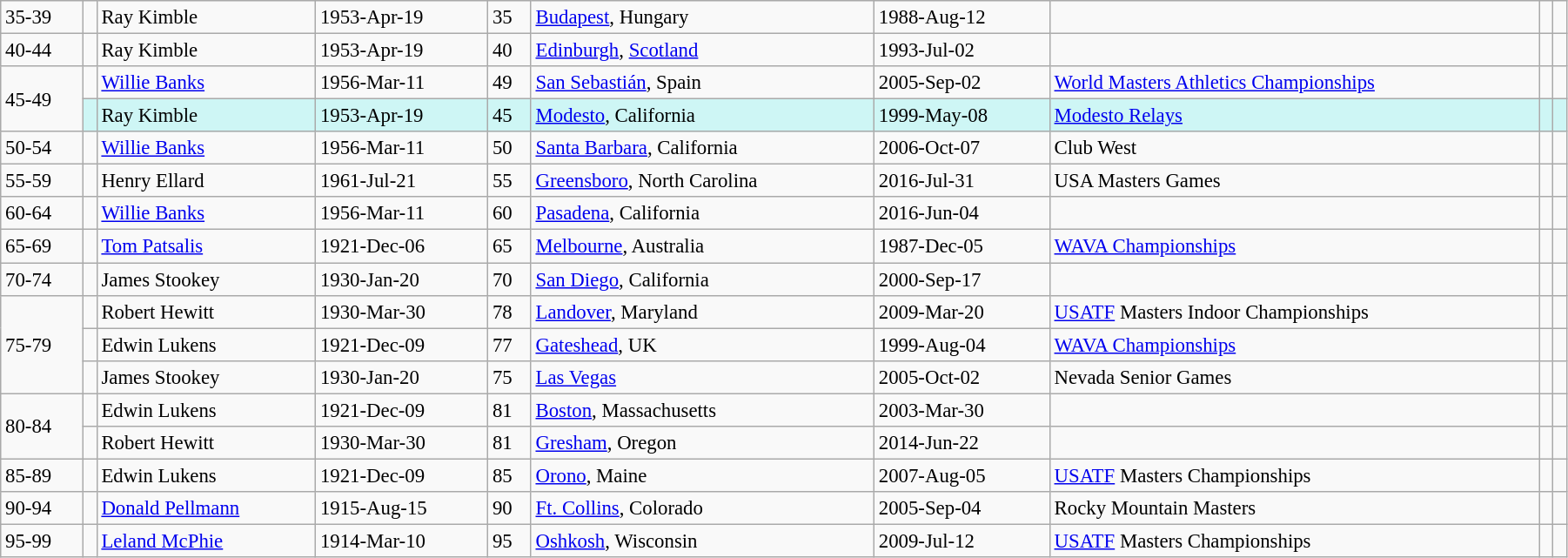<table class="wikitable" style="font-size:95%; width: 95%">
<tr>
<td>35-39</td>
<td> </td>
<td>Ray Kimble</td>
<td>1953-Apr-19</td>
<td>35</td>
<td><a href='#'>Budapest</a>, Hungary</td>
<td>1988-Aug-12</td>
<td></td>
<td></td>
<td></td>
</tr>
<tr>
<td>40-44</td>
<td> </td>
<td>Ray Kimble</td>
<td>1953-Apr-19</td>
<td>40</td>
<td><a href='#'>Edinburgh</a>, <a href='#'>Scotland</a></td>
<td>1993-Jul-02</td>
<td></td>
<td></td>
<td></td>
</tr>
<tr>
<td rowspan=2>45-49</td>
<td> </td>
<td><a href='#'>Willie Banks</a></td>
<td>1956-Mar-11</td>
<td>49</td>
<td><a href='#'>San Sebastián</a>, Spain</td>
<td>2005-Sep-02</td>
<td><a href='#'>World Masters Athletics Championships</a></td>
<td></td>
<td></td>
</tr>
<tr style="background:#cef6f5;">
<td> </td>
<td>Ray Kimble</td>
<td>1953-Apr-19</td>
<td>45</td>
<td><a href='#'>Modesto</a>, California</td>
<td>1999-May-08</td>
<td><a href='#'>Modesto Relays</a></td>
<td></td>
<td></td>
</tr>
<tr>
<td>50-54</td>
<td></td>
<td><a href='#'>Willie Banks</a></td>
<td>1956-Mar-11</td>
<td>50</td>
<td><a href='#'>Santa Barbara</a>, California</td>
<td>2006-Oct-07</td>
<td>Club West</td>
<td></td>
<td></td>
</tr>
<tr>
<td>55-59</td>
<td> </td>
<td>Henry Ellard</td>
<td>1961-Jul-21</td>
<td>55</td>
<td><a href='#'>Greensboro</a>, North Carolina</td>
<td>2016-Jul-31</td>
<td>USA Masters Games</td>
<td></td>
<td></td>
</tr>
<tr>
<td>60-64</td>
<td> </td>
<td><a href='#'>Willie Banks</a></td>
<td>1956-Mar-11</td>
<td>60</td>
<td><a href='#'>Pasadena</a>, California</td>
<td>2016-Jun-04</td>
<td></td>
<td></td>
<td></td>
</tr>
<tr>
<td>65-69</td>
<td></td>
<td><a href='#'>Tom Patsalis</a></td>
<td>1921-Dec-06</td>
<td>65</td>
<td><a href='#'>Melbourne</a>, Australia</td>
<td>1987-Dec-05</td>
<td><a href='#'>WAVA Championships</a></td>
<td></td>
<td></td>
</tr>
<tr>
<td>70-74</td>
<td> </td>
<td>James Stookey</td>
<td>1930-Jan-20</td>
<td>70</td>
<td><a href='#'>San Diego</a>, California</td>
<td>2000-Sep-17</td>
<td></td>
<td></td>
<td></td>
</tr>
<tr>
<td rowspan=3>75-79</td>
<td> </td>
<td>Robert Hewitt</td>
<td>1930-Mar-30</td>
<td>78</td>
<td><a href='#'>Landover</a>, Maryland</td>
<td>2009-Mar-20</td>
<td><a href='#'>USATF</a> Masters Indoor Championships</td>
<td></td>
<td></td>
</tr>
<tr>
<td> </td>
<td>Edwin Lukens</td>
<td>1921-Dec-09</td>
<td>77</td>
<td><a href='#'>Gateshead</a>, UK</td>
<td>1999-Aug-04</td>
<td><a href='#'>WAVA Championships</a></td>
<td></td>
<td></td>
</tr>
<tr>
<td></td>
<td>James Stookey</td>
<td>1930-Jan-20</td>
<td>75</td>
<td><a href='#'>Las Vegas</a></td>
<td>2005-Oct-02</td>
<td>Nevada Senior Games</td>
<td></td>
<td></td>
</tr>
<tr>
<td rowspan=2>80-84</td>
<td> </td>
<td>Edwin Lukens</td>
<td>1921-Dec-09</td>
<td>81</td>
<td><a href='#'>Boston</a>, Massachusetts</td>
<td>2003-Mar-30</td>
<td></td>
<td></td>
<td></td>
</tr>
<tr>
<td></td>
<td>Robert Hewitt</td>
<td>1930-Mar-30</td>
<td>81</td>
<td><a href='#'>Gresham</a>, Oregon</td>
<td>2014-Jun-22</td>
<td></td>
<td></td>
<td></td>
</tr>
<tr>
<td>85-89</td>
<td> </td>
<td>Edwin Lukens</td>
<td>1921-Dec-09</td>
<td>85</td>
<td><a href='#'>Orono</a>, Maine</td>
<td>2007-Aug-05</td>
<td><a href='#'>USATF</a> Masters Championships</td>
<td></td>
<td></td>
</tr>
<tr>
<td>90-94</td>
<td></td>
<td><a href='#'>Donald Pellmann</a></td>
<td>1915-Aug-15</td>
<td>90</td>
<td><a href='#'>Ft. Collins</a>, Colorado</td>
<td>2005-Sep-04</td>
<td>Rocky Mountain Masters</td>
<td></td>
<td></td>
</tr>
<tr>
<td>95-99</td>
<td> </td>
<td><a href='#'>Leland McPhie</a></td>
<td>1914-Mar-10</td>
<td>95</td>
<td><a href='#'>Oshkosh</a>, Wisconsin</td>
<td>2009-Jul-12</td>
<td><a href='#'>USATF</a> Masters Championships</td>
<td></td>
<td></td>
</tr>
</table>
